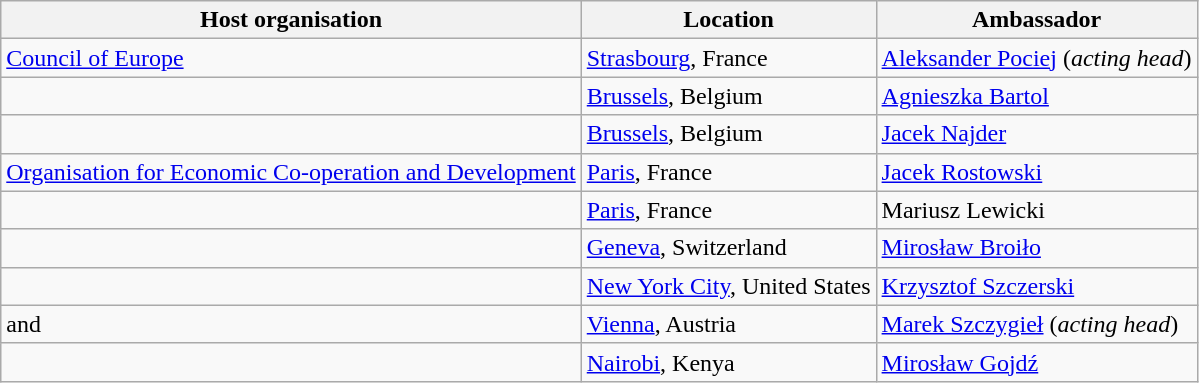<table class="wikitable sortable">
<tr>
<th>Host organisation</th>
<th>Location</th>
<th>Ambassador</th>
</tr>
<tr>
<td> <a href='#'>Council of Europe</a></td>
<td><a href='#'>Strasbourg</a>, France</td>
<td><a href='#'>Aleksander Pociej</a> (<em>acting head</em>)</td>
</tr>
<tr>
<td></td>
<td><a href='#'>Brussels</a>, Belgium</td>
<td><a href='#'>Agnieszka Bartol</a></td>
</tr>
<tr>
<td></td>
<td><a href='#'>Brussels</a>, Belgium</td>
<td><a href='#'>Jacek Najder</a></td>
</tr>
<tr>
<td><a href='#'>Organisation for Economic Co-operation and Development</a></td>
<td><a href='#'>Paris</a>, France</td>
<td><a href='#'>Jacek Rostowski</a></td>
</tr>
<tr>
<td></td>
<td><a href='#'>Paris</a>, France</td>
<td>Mariusz Lewicki</td>
</tr>
<tr>
<td></td>
<td><a href='#'>Geneva</a>, Switzerland</td>
<td><a href='#'>Mirosław Broiło</a></td>
</tr>
<tr>
<td></td>
<td><a href='#'>New York City</a>, United States</td>
<td><a href='#'>Krzysztof Szczerski</a></td>
</tr>
<tr>
<td> and </td>
<td><a href='#'>Vienna</a>, Austria</td>
<td><a href='#'>Marek Szczygieł</a> (<em>acting head</em>)</td>
</tr>
<tr>
<td></td>
<td><a href='#'>Nairobi</a>, Kenya</td>
<td><a href='#'>Mirosław Gojdź</a></td>
</tr>
</table>
